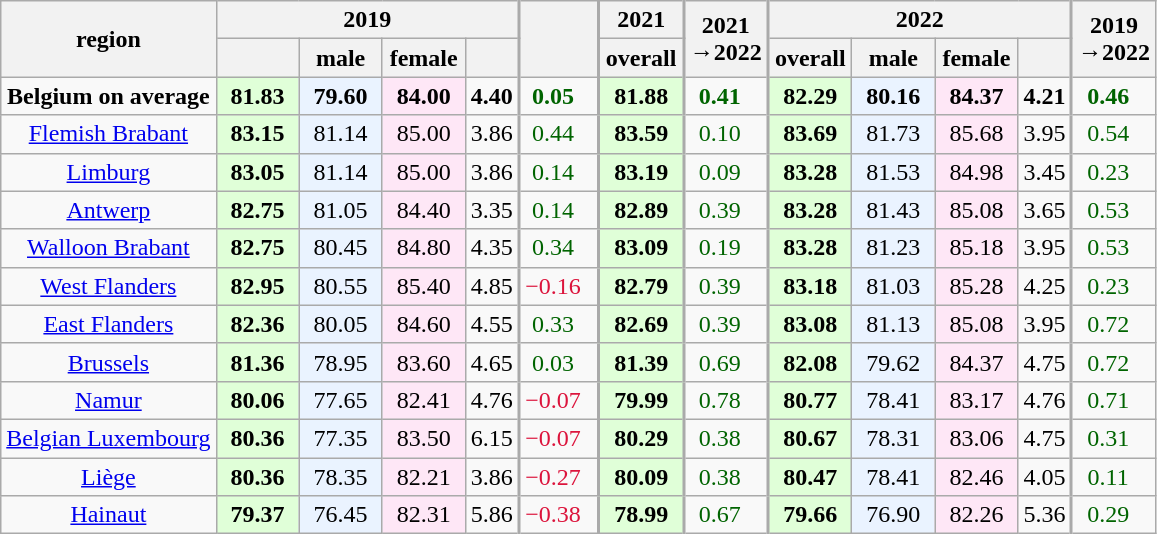<table class="wikitable sortable mw-datatable static-row-numbers sort-under col1left col6right col8right col13right" style="text-align:center;">
<tr>
<th rowspan=2 style="vertical-align:middle;">region</th>
<th colspan=4>2019</th>
<th rowspan=2 style="vertical-align:middle;border-left-width:2px;"></th>
<th style="border-left-width:2px;">2021</th>
<th rowspan=2 style="vertical-align:middle;border-left-width:2px;">2021<br>→2022</th>
<th colspan=4 style="border-left-width:2px;">2022</th>
<th rowspan=2 style="vertical-align:middle;border-left-width:2px;">2019<br>→2022</th>
</tr>
<tr>
<th style="vertical-align:middle;min-width:3em;"></th>
<th style="vertical-align:middle;min-width:3em;">male</th>
<th style="vertical-align:middle;min-width:3em;">female</th>
<th></th>
<th style="vertical-align:middle;min-width:3em;border-left-width:2px;">overall</th>
<th style="vertical-align:middle;min-width:3em;border-left-width:2px;">overall</th>
<th style="vertical-align:middle;min-width:3em;">male</th>
<th style="vertical-align:middle;min-width:3em;">female</th>
<th></th>
</tr>
<tr class=static-row-header>
<td><strong>Belgium on average</strong></td>
<td style="background:#e0ffd8;"><strong>81.83</strong></td>
<td style="background:#eaf3ff;"><strong>79.60</strong></td>
<td style="background:#fee7f6;"><strong>84.00</strong></td>
<td><strong>4.40</strong></td>
<td style="padding-right:1.5ex;color:darkgreen;border-left-width:2px;"><strong>0.05</strong></td>
<td style="background:#e0ffd8;border-left-width:2px;"><strong>81.88</strong></td>
<td style="padding-right:1.5ex;color:darkgreen;border-left-width:2px;"><strong>0.41</strong></td>
<td style="background:#e0ffd8;border-left-width:2px;"><strong>82.29</strong></td>
<td style="background:#eaf3ff;"><strong>80.16</strong></td>
<td style="background:#fee7f6;"><strong>84.37</strong></td>
<td><strong>4.21</strong></td>
<td style="padding-right:1.5ex;color:darkgreen;border-left-width:2px;"><strong>0.46</strong></td>
</tr>
<tr>
<td><a href='#'>Flemish Brabant</a></td>
<td style="background:#e0ffd8;"><strong>83.15</strong></td>
<td style="background:#eaf3ff;">81.14</td>
<td style="background:#fee7f6;">85.00</td>
<td>3.86</td>
<td style="padding-right:1.5ex;color:darkgreen;border-left-width:2px;">0.44</td>
<td style="background:#e0ffd8;border-left-width:2px;"><strong>83.59</strong></td>
<td style="padding-right:1.5ex;color:darkgreen;border-left-width:2px;">0.10</td>
<td style="background:#e0ffd8;border-left-width:2px;"><strong>83.69</strong></td>
<td style="background:#eaf3ff;">81.73</td>
<td style="background:#fee7f6;">85.68</td>
<td>3.95</td>
<td style="padding-right:1.5ex;color:darkgreen;border-left-width:2px;">0.54</td>
</tr>
<tr>
<td><a href='#'>Limburg</a></td>
<td style="background:#e0ffd8;"><strong>83.05</strong></td>
<td style="background:#eaf3ff;">81.14</td>
<td style="background:#fee7f6;">85.00</td>
<td>3.86</td>
<td style="padding-right:1.5ex;color:darkgreen;border-left-width:2px;">0.14</td>
<td style="background:#e0ffd8;border-left-width:2px;"><strong>83.19</strong></td>
<td style="padding-right:1.5ex;color:darkgreen;border-left-width:2px;">0.09</td>
<td style="background:#e0ffd8;border-left-width:2px;"><strong>83.28</strong></td>
<td style="background:#eaf3ff;">81.53</td>
<td style="background:#fee7f6;">84.98</td>
<td>3.45</td>
<td style="padding-right:1.5ex;color:darkgreen;border-left-width:2px;">0.23</td>
</tr>
<tr>
<td><a href='#'>Antwerp</a></td>
<td style="background:#e0ffd8;"><strong>82.75</strong></td>
<td style="background:#eaf3ff;">81.05</td>
<td style="background:#fee7f6;">84.40</td>
<td>3.35</td>
<td style="padding-right:1.5ex;color:darkgreen;border-left-width:2px;">0.14</td>
<td style="background:#e0ffd8;border-left-width:2px;"><strong>82.89</strong></td>
<td style="padding-right:1.5ex;color:darkgreen;border-left-width:2px;">0.39</td>
<td style="background:#e0ffd8;border-left-width:2px;"><strong>83.28</strong></td>
<td style="background:#eaf3ff;">81.43</td>
<td style="background:#fee7f6;">85.08</td>
<td>3.65</td>
<td style="padding-right:1.5ex;color:darkgreen;border-left-width:2px;">0.53</td>
</tr>
<tr>
<td><a href='#'>Walloon Brabant</a></td>
<td style="background:#e0ffd8;"><strong>82.75</strong></td>
<td style="background:#eaf3ff;">80.45</td>
<td style="background:#fee7f6;">84.80</td>
<td>4.35</td>
<td style="padding-right:1.5ex;color:darkgreen;border-left-width:2px;">0.34</td>
<td style="background:#e0ffd8;border-left-width:2px;"><strong>83.09</strong></td>
<td style="padding-right:1.5ex;color:darkgreen;border-left-width:2px;">0.19</td>
<td style="background:#e0ffd8;border-left-width:2px;"><strong>83.28</strong></td>
<td style="background:#eaf3ff;">81.23</td>
<td style="background:#fee7f6;">85.18</td>
<td>3.95</td>
<td style="padding-right:1.5ex;color:darkgreen;border-left-width:2px;">0.53</td>
</tr>
<tr>
<td><a href='#'>West Flanders</a></td>
<td style="background:#e0ffd8;"><strong>82.95</strong></td>
<td style="background:#eaf3ff;">80.55</td>
<td style="background:#fee7f6;">85.40</td>
<td>4.85</td>
<td style="padding-right:1.5ex;color:crimson;border-left-width:2px;">−0.16</td>
<td style="background:#e0ffd8;border-left-width:2px;"><strong>82.79</strong></td>
<td style="padding-right:1.5ex;color:darkgreen;border-left-width:2px;">0.39</td>
<td style="background:#e0ffd8;border-left-width:2px;"><strong>83.18</strong></td>
<td style="background:#eaf3ff;">81.03</td>
<td style="background:#fee7f6;">85.28</td>
<td>4.25</td>
<td style="padding-right:1.5ex;color:darkgreen;border-left-width:2px;">0.23</td>
</tr>
<tr>
<td><a href='#'>East Flanders</a></td>
<td style="background:#e0ffd8;"><strong>82.36</strong></td>
<td style="background:#eaf3ff;">80.05</td>
<td style="background:#fee7f6;">84.60</td>
<td>4.55</td>
<td style="padding-right:1.5ex;color:darkgreen;border-left-width:2px;">0.33</td>
<td style="background:#e0ffd8;border-left-width:2px;"><strong>82.69</strong></td>
<td style="padding-right:1.5ex;color:darkgreen;border-left-width:2px;">0.39</td>
<td style="background:#e0ffd8;border-left-width:2px;"><strong>83.08</strong></td>
<td style="background:#eaf3ff;">81.13</td>
<td style="background:#fee7f6;">85.08</td>
<td>3.95</td>
<td style="padding-right:1.5ex;color:darkgreen;border-left-width:2px;">0.72</td>
</tr>
<tr>
<td><a href='#'>Brussels</a></td>
<td style="background:#e0ffd8;"><strong>81.36</strong></td>
<td style="background:#eaf3ff;">78.95</td>
<td style="background:#fee7f6;">83.60</td>
<td>4.65</td>
<td style="padding-right:1.5ex;color:darkgreen;border-left-width:2px;">0.03</td>
<td style="background:#e0ffd8;border-left-width:2px;"><strong>81.39</strong></td>
<td style="padding-right:1.5ex;color:darkgreen;border-left-width:2px;">0.69</td>
<td style="background:#e0ffd8;border-left-width:2px;"><strong>82.08</strong></td>
<td style="background:#eaf3ff;">79.62</td>
<td style="background:#fee7f6;">84.37</td>
<td>4.75</td>
<td style="padding-right:1.5ex;color:darkgreen;border-left-width:2px;">0.72</td>
</tr>
<tr>
<td><a href='#'>Namur</a></td>
<td style="background:#e0ffd8;"><strong>80.06</strong></td>
<td style="background:#eaf3ff;">77.65</td>
<td style="background:#fee7f6;">82.41</td>
<td>4.76</td>
<td style="padding-right:1.5ex;color:crimson;border-left-width:2px;">−0.07</td>
<td style="background:#e0ffd8;border-left-width:2px;"><strong>79.99</strong></td>
<td style="padding-right:1.5ex;color:darkgreen;border-left-width:2px;">0.78</td>
<td style="background:#e0ffd8;border-left-width:2px;"><strong>80.77</strong></td>
<td style="background:#eaf3ff;">78.41</td>
<td style="background:#fee7f6;">83.17</td>
<td>4.76</td>
<td style="padding-right:1.5ex;color:darkgreen;border-left-width:2px;">0.71</td>
</tr>
<tr>
<td><a href='#'>Belgian Luxembourg</a></td>
<td style="background:#e0ffd8;"><strong>80.36</strong></td>
<td style="background:#eaf3ff;">77.35</td>
<td style="background:#fee7f6;">83.50</td>
<td>6.15</td>
<td style="padding-right:1.5ex;color:crimson;border-left-width:2px;">−0.07</td>
<td style="background:#e0ffd8;border-left-width:2px;"><strong>80.29</strong></td>
<td style="padding-right:1.5ex;color:darkgreen;border-left-width:2px;">0.38</td>
<td style="background:#e0ffd8;border-left-width:2px;"><strong>80.67</strong></td>
<td style="background:#eaf3ff;">78.31</td>
<td style="background:#fee7f6;">83.06</td>
<td>4.75</td>
<td style="padding-right:1.5ex;color:darkgreen;border-left-width:2px;">0.31</td>
</tr>
<tr>
<td><a href='#'>Liège</a></td>
<td style="background:#e0ffd8;"><strong>80.36</strong></td>
<td style="background:#eaf3ff;">78.35</td>
<td style="background:#fee7f6;">82.21</td>
<td>3.86</td>
<td style="padding-right:1.5ex;color:crimson;border-left-width:2px;">−0.27</td>
<td style="background:#e0ffd8;border-left-width:2px;"><strong>80.09</strong></td>
<td style="padding-right:1.5ex;color:darkgreen;border-left-width:2px;">0.38</td>
<td style="background:#e0ffd8;border-left-width:2px;"><strong>80.47</strong></td>
<td style="background:#eaf3ff;">78.41</td>
<td style="background:#fee7f6;">82.46</td>
<td>4.05</td>
<td style="padding-right:1.5ex;color:darkgreen;border-left-width:2px;">0.11</td>
</tr>
<tr>
<td><a href='#'>Hainaut</a></td>
<td style="background:#e0ffd8;"><strong>79.37</strong></td>
<td style="background:#eaf3ff;">76.45</td>
<td style="background:#fee7f6;">82.31</td>
<td>5.86</td>
<td style="padding-right:1.5ex;color:crimson;border-left-width:2px;">−0.38</td>
<td style="background:#e0ffd8;border-left-width:2px;"><strong>78.99</strong></td>
<td style="padding-right:1.5ex;color:darkgreen;border-left-width:2px;">0.67</td>
<td style="background:#e0ffd8;border-left-width:2px;"><strong>79.66</strong></td>
<td style="background:#eaf3ff;">76.90</td>
<td style="background:#fee7f6;">82.26</td>
<td>5.36</td>
<td style="padding-right:1.5ex;color:darkgreen;border-left-width:2px;">0.29</td>
</tr>
</table>
